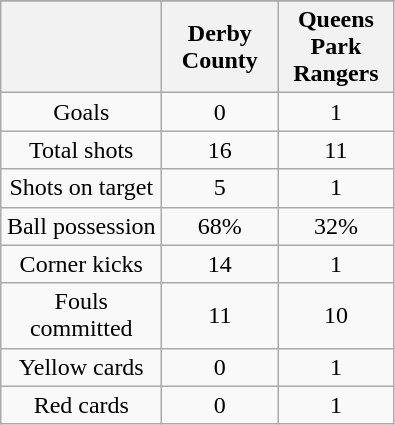<table class="wikitable" style="text-align:center">
<tr>
</tr>
<tr>
<th width=100></th>
<th width=70>Derby County</th>
<th width=70>Queens Park Rangers</th>
</tr>
<tr>
<td>Goals</td>
<td>0</td>
<td>1</td>
</tr>
<tr>
<td>Total shots</td>
<td>16</td>
<td>11</td>
</tr>
<tr>
<td>Shots on target</td>
<td>5</td>
<td>1</td>
</tr>
<tr>
<td>Ball possession</td>
<td>68%</td>
<td>32%</td>
</tr>
<tr>
<td>Corner kicks</td>
<td>14</td>
<td>1</td>
</tr>
<tr>
<td>Fouls committed</td>
<td>11</td>
<td>10</td>
</tr>
<tr>
<td>Yellow cards</td>
<td>0</td>
<td>1</td>
</tr>
<tr>
<td>Red cards</td>
<td>0</td>
<td>1</td>
</tr>
</table>
